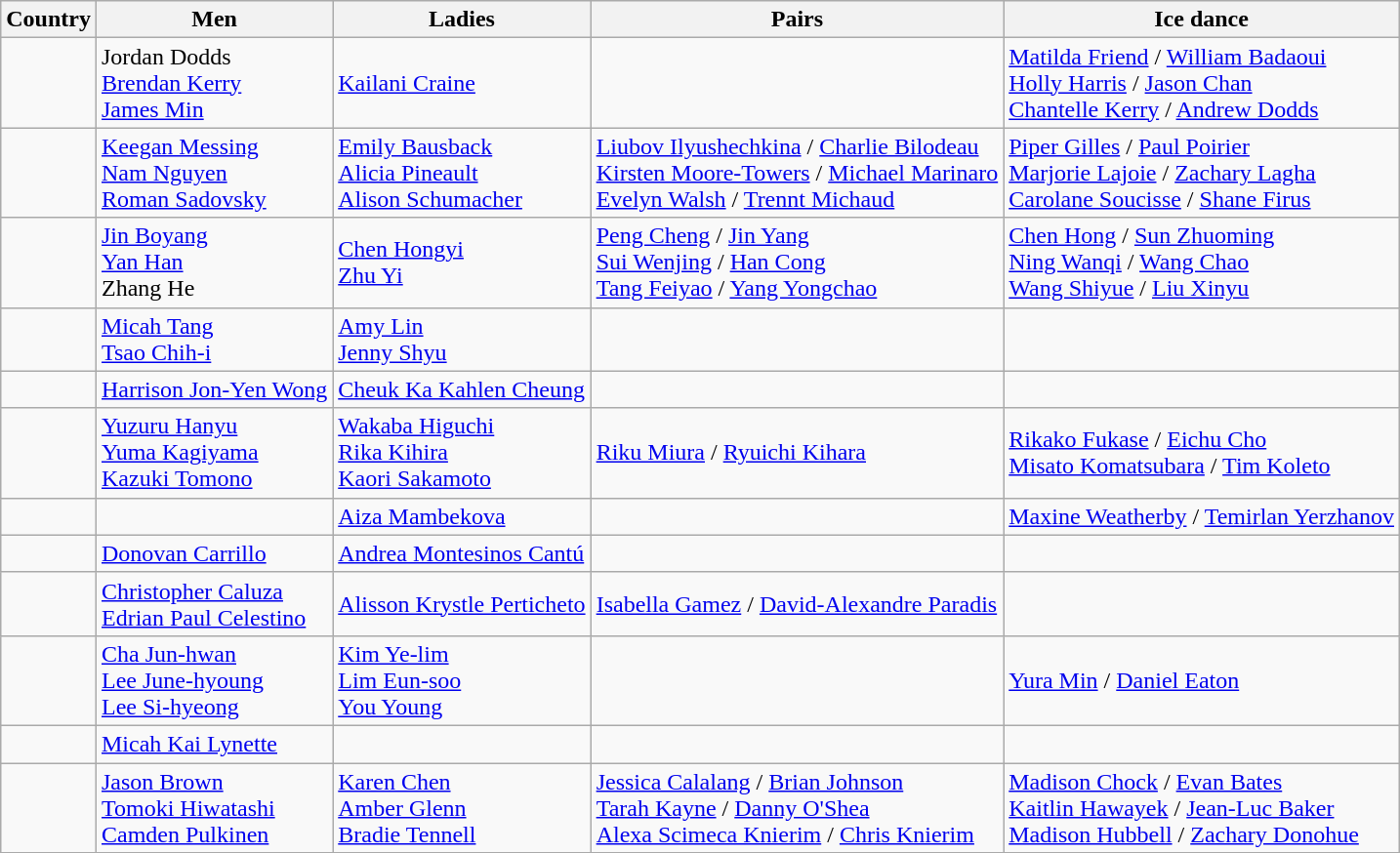<table class="wikitable">
<tr>
<th>Country</th>
<th>Men</th>
<th>Ladies</th>
<th>Pairs</th>
<th>Ice dance</th>
</tr>
<tr>
<td></td>
<td>Jordan Dodds<br><a href='#'>Brendan Kerry</a><br><a href='#'>James Min</a></td>
<td><a href='#'>Kailani Craine</a></td>
<td></td>
<td><a href='#'>Matilda Friend</a> / <a href='#'>William Badaoui</a><br><a href='#'>Holly Harris</a> / <a href='#'>Jason Chan</a><br><a href='#'>Chantelle Kerry</a> / <a href='#'>Andrew Dodds</a></td>
</tr>
<tr>
<td></td>
<td><a href='#'>Keegan Messing</a><br><a href='#'>Nam Nguyen</a><br><a href='#'>Roman Sadovsky</a></td>
<td><a href='#'>Emily Bausback</a><br><a href='#'>Alicia Pineault</a><br><a href='#'>Alison Schumacher</a></td>
<td><a href='#'>Liubov Ilyushechkina</a> / <a href='#'>Charlie Bilodeau</a><br><a href='#'>Kirsten Moore-Towers</a> / <a href='#'>Michael Marinaro</a><br><a href='#'>Evelyn Walsh</a> / <a href='#'>Trennt Michaud</a></td>
<td><a href='#'>Piper Gilles</a> / <a href='#'>Paul Poirier</a><br><a href='#'>Marjorie Lajoie</a> / <a href='#'>Zachary Lagha</a><br><a href='#'>Carolane Soucisse</a> / <a href='#'>Shane Firus</a></td>
</tr>
<tr>
<td></td>
<td><a href='#'>Jin Boyang</a><br><a href='#'>Yan Han</a><br>Zhang He</td>
<td><a href='#'>Chen Hongyi</a><br><a href='#'>Zhu Yi</a></td>
<td><a href='#'>Peng Cheng</a> / <a href='#'>Jin Yang</a><br><a href='#'>Sui Wenjing</a> / <a href='#'>Han Cong</a><br><a href='#'>Tang Feiyao</a> / <a href='#'>Yang Yongchao</a></td>
<td><a href='#'>Chen Hong</a> / <a href='#'>Sun Zhuoming</a><br><a href='#'>Ning Wanqi</a> / <a href='#'>Wang Chao</a><br><a href='#'>Wang Shiyue</a> / <a href='#'>Liu Xinyu</a></td>
</tr>
<tr>
<td></td>
<td><a href='#'>Micah Tang</a><br><a href='#'>Tsao Chih-i</a></td>
<td><a href='#'>Amy Lin</a><br><a href='#'>Jenny Shyu</a></td>
<td></td>
<td></td>
</tr>
<tr>
<td></td>
<td><a href='#'>Harrison Jon-Yen Wong</a></td>
<td><a href='#'>Cheuk Ka Kahlen Cheung</a></td>
<td></td>
<td></td>
</tr>
<tr>
<td></td>
<td><a href='#'>Yuzuru Hanyu</a><br><a href='#'>Yuma Kagiyama</a><br><a href='#'>Kazuki Tomono</a></td>
<td><a href='#'>Wakaba Higuchi</a><br><a href='#'>Rika Kihira</a><br><a href='#'>Kaori Sakamoto</a></td>
<td><a href='#'>Riku Miura</a> / <a href='#'>Ryuichi Kihara</a></td>
<td><a href='#'>Rikako Fukase</a> / <a href='#'>Eichu Cho</a><br><a href='#'>Misato Komatsubara</a> / <a href='#'>Tim Koleto</a></td>
</tr>
<tr>
<td></td>
<td></td>
<td><a href='#'>Aiza Mambekova</a></td>
<td></td>
<td><a href='#'>Maxine Weatherby</a> / <a href='#'>Temirlan Yerzhanov</a></td>
</tr>
<tr>
<td></td>
<td><a href='#'>Donovan Carrillo</a></td>
<td><a href='#'>Andrea Montesinos Cantú</a></td>
<td></td>
<td></td>
</tr>
<tr>
<td></td>
<td><a href='#'>Christopher Caluza</a><br><a href='#'>Edrian Paul Celestino</a></td>
<td><a href='#'>Alisson Krystle Perticheto</a></td>
<td><a href='#'>Isabella Gamez</a> / <a href='#'>David-Alexandre Paradis</a></td>
<td></td>
</tr>
<tr>
<td></td>
<td><a href='#'>Cha Jun-hwan</a><br><a href='#'>Lee June-hyoung</a><br><a href='#'>Lee Si-hyeong</a></td>
<td><a href='#'>Kim Ye-lim</a><br><a href='#'>Lim Eun-soo</a><br><a href='#'>You Young</a></td>
<td></td>
<td><a href='#'>Yura Min</a> / <a href='#'>Daniel Eaton</a></td>
</tr>
<tr>
<td></td>
<td><a href='#'>Micah Kai Lynette</a></td>
<td></td>
<td></td>
<td></td>
</tr>
<tr>
<td></td>
<td><a href='#'>Jason Brown</a><br><a href='#'>Tomoki Hiwatashi</a><br><a href='#'>Camden Pulkinen</a></td>
<td><a href='#'>Karen Chen</a><br><a href='#'>Amber Glenn</a><br><a href='#'>Bradie Tennell</a></td>
<td><a href='#'>Jessica Calalang</a> / <a href='#'>Brian Johnson</a><br><a href='#'>Tarah Kayne</a> / <a href='#'>Danny O'Shea</a><br><a href='#'>Alexa Scimeca Knierim</a> / <a href='#'>Chris Knierim</a></td>
<td><a href='#'>Madison Chock</a> / <a href='#'>Evan Bates</a><br><a href='#'>Kaitlin Hawayek</a> / <a href='#'>Jean-Luc Baker</a><br><a href='#'>Madison Hubbell</a> / <a href='#'>Zachary Donohue</a></td>
</tr>
</table>
